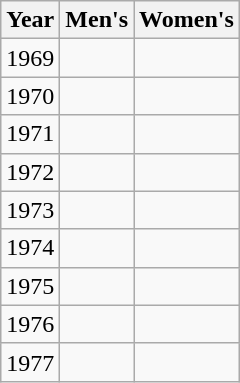<table class="wikitable">
<tr>
<th>Year</th>
<th>Men's</th>
<th>Women's</th>
</tr>
<tr>
<td>1969</td>
<td></td>
<td></td>
</tr>
<tr>
<td>1970</td>
<td></td>
<td></td>
</tr>
<tr>
<td>1971</td>
<td></td>
<td></td>
</tr>
<tr>
<td>1972</td>
<td></td>
<td></td>
</tr>
<tr>
<td>1973</td>
<td></td>
<td></td>
</tr>
<tr>
<td>1974</td>
<td></td>
<td></td>
</tr>
<tr>
<td>1975</td>
<td></td>
<td></td>
</tr>
<tr>
<td>1976</td>
<td></td>
<td></td>
</tr>
<tr>
<td>1977</td>
<td></td>
<td></td>
</tr>
</table>
